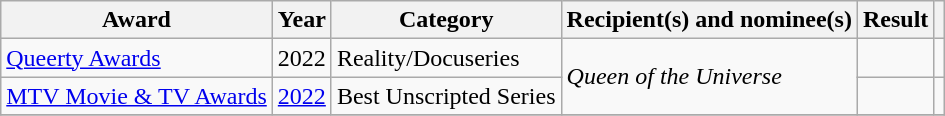<table class="wikitable sortable plainrowheaders">
<tr>
<th scope="col">Award</th>
<th scope="col">Year</th>
<th scope="col">Category</th>
<th scope="col">Recipient(s) and nominee(s)</th>
<th scope="col">Result</th>
<th scope="col" class="unsortable"></th>
</tr>
<tr>
<td><a href='#'>Queerty Awards</a></td>
<td>2022</td>
<td>Reality/Docuseries</td>
<td rowspan="2"><em>Queen of the Universe</em></td>
<td></td>
<td style="text-align:center;"></td>
</tr>
<tr>
<td><a href='#'>MTV Movie & TV Awards</a></td>
<td><a href='#'>2022</a></td>
<td>Best Unscripted Series</td>
<td></td>
<td style="text-align:center;"></td>
</tr>
<tr>
</tr>
</table>
